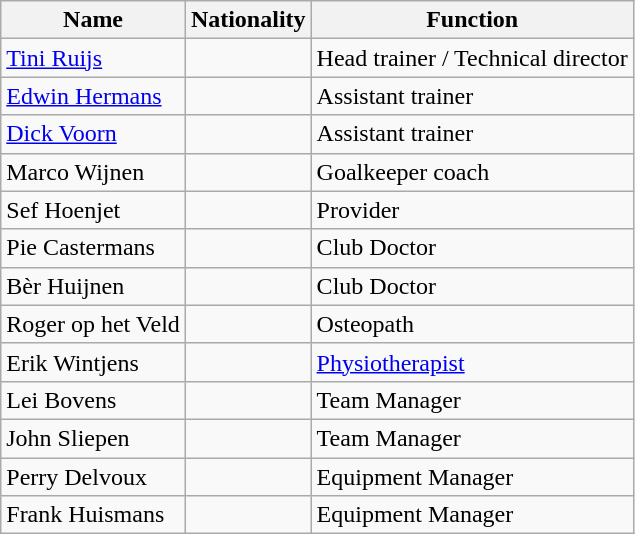<table class="wikitable sortable">
<tr>
<th>Name</th>
<th>Nationality</th>
<th>Function</th>
</tr>
<tr>
<td><a href='#'>Tini Ruijs</a></td>
<td></td>
<td>Head trainer / Technical director</td>
</tr>
<tr>
<td><a href='#'>Edwin Hermans</a></td>
<td></td>
<td>Assistant trainer</td>
</tr>
<tr>
<td><a href='#'>Dick Voorn</a></td>
<td></td>
<td>Assistant trainer</td>
</tr>
<tr>
<td>Marco Wijnen</td>
<td></td>
<td>Goalkeeper coach</td>
</tr>
<tr>
<td>Sef Hoenjet</td>
<td></td>
<td>Provider</td>
</tr>
<tr>
<td>Pie Castermans</td>
<td></td>
<td>Club Doctor</td>
</tr>
<tr>
<td>Bèr Huijnen</td>
<td></td>
<td>Club Doctor</td>
</tr>
<tr>
<td>Roger op het Veld</td>
<td></td>
<td>Osteopath</td>
</tr>
<tr>
<td>Erik Wintjens</td>
<td></td>
<td><a href='#'>Physiotherapist</a></td>
</tr>
<tr>
<td>Lei Bovens</td>
<td></td>
<td>Team Manager</td>
</tr>
<tr>
<td>John Sliepen</td>
<td></td>
<td>Team Manager</td>
</tr>
<tr>
<td>Perry Delvoux</td>
<td></td>
<td>Equipment Manager</td>
</tr>
<tr>
<td>Frank Huismans</td>
<td></td>
<td>Equipment Manager</td>
</tr>
</table>
